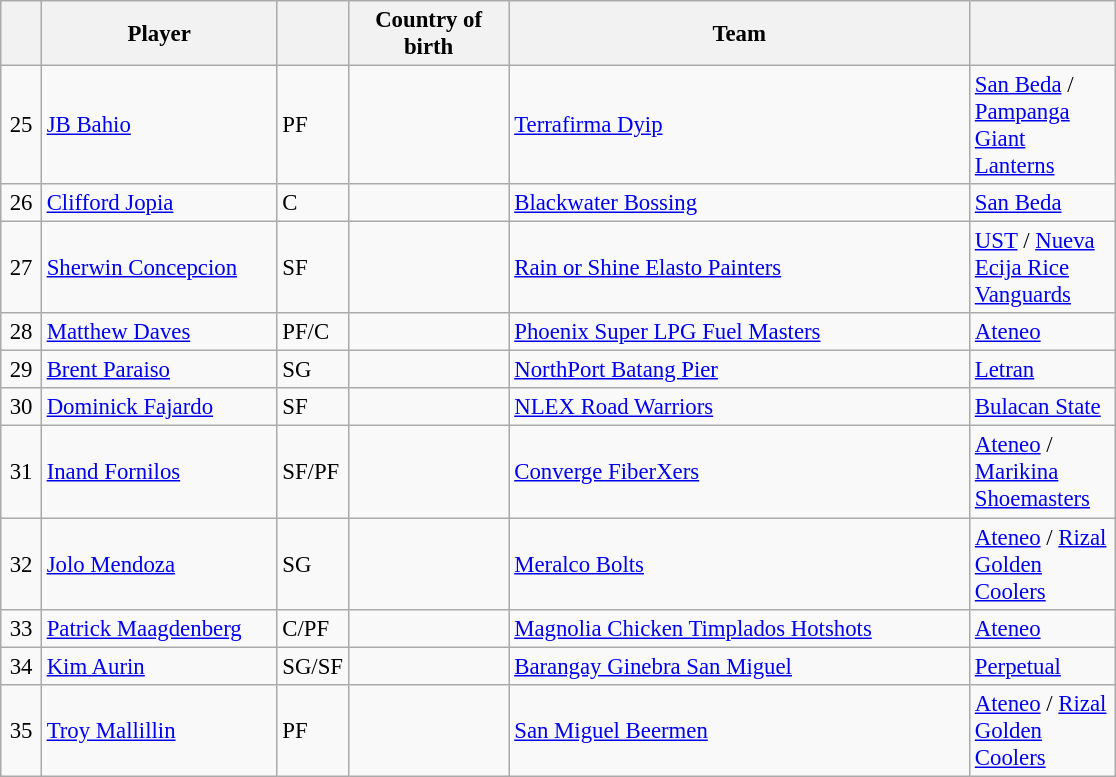<table class="wikitable plainrowheaders" style="text-align:left; font-size:95%;">
<tr>
<th scope="col" style="width:20px;"></th>
<th scope="col" style="width:150px;">Player</th>
<th scope="col" style="width:20px;"></th>
<th scope="col" style="width:100px;">Country of birth</th>
<th scope="col" style="width:300px;">Team</th>
<th scope="col" style="width:90px;"></th>
</tr>
<tr>
<td align=center>25</td>
<td><a href='#'>JB Bahio</a></td>
<td>PF</td>
<td></td>
<td><a href='#'>Terrafirma Dyip</a></td>
<td><a href='#'>San Beda</a> / <a href='#'>Pampanga Giant Lanterns</a> </td>
</tr>
<tr>
<td align=center>26</td>
<td><a href='#'>Clifford Jopia</a></td>
<td>C</td>
<td></td>
<td><a href='#'>Blackwater Bossing</a></td>
<td><a href='#'>San Beda</a></td>
</tr>
<tr>
<td align=center>27</td>
<td><a href='#'>Sherwin Concepcion</a></td>
<td>SF</td>
<td></td>
<td><a href='#'>Rain or Shine Elasto Painters</a></td>
<td><a href='#'>UST</a> / <a href='#'>Nueva Ecija Rice Vanguards</a> </td>
</tr>
<tr>
<td align=center>28</td>
<td><a href='#'>Matthew Daves</a></td>
<td>PF/C</td>
<td></td>
<td><a href='#'>Phoenix Super LPG Fuel Masters</a></td>
<td><a href='#'>Ateneo</a></td>
</tr>
<tr>
<td align=center>29</td>
<td><a href='#'>Brent Paraiso</a></td>
<td>SG</td>
<td></td>
<td><a href='#'>NorthPort Batang Pier</a></td>
<td><a href='#'>Letran</a></td>
</tr>
<tr>
<td align=center>30</td>
<td><a href='#'>Dominick Fajardo</a></td>
<td>SF</td>
<td></td>
<td><a href='#'>NLEX Road Warriors</a></td>
<td><a href='#'>Bulacan State</a></td>
</tr>
<tr>
<td align=center>31</td>
<td><a href='#'>Inand Fornilos</a></td>
<td>SF/PF</td>
<td></td>
<td><a href='#'>Converge FiberXers</a></td>
<td><a href='#'>Ateneo</a> / <a href='#'>Marikina Shoemasters</a> </td>
</tr>
<tr>
<td align=center>32</td>
<td><a href='#'>Jolo Mendoza</a></td>
<td>SG</td>
<td></td>
<td><a href='#'>Meralco Bolts</a></td>
<td><a href='#'>Ateneo</a> / <a href='#'>Rizal Golden Coolers</a> </td>
</tr>
<tr>
<td align=center>33</td>
<td><a href='#'>Patrick Maagdenberg</a></td>
<td>C/PF</td>
<td></td>
<td><a href='#'>Magnolia Chicken Timplados Hotshots</a></td>
<td><a href='#'>Ateneo</a></td>
</tr>
<tr>
<td align=center>34</td>
<td><a href='#'>Kim Aurin</a></td>
<td>SG/SF</td>
<td></td>
<td><a href='#'>Barangay Ginebra San Miguel</a></td>
<td><a href='#'>Perpetual</a></td>
</tr>
<tr>
<td align=center>35</td>
<td><a href='#'>Troy Mallillin</a></td>
<td>PF</td>
<td></td>
<td><a href='#'>San Miguel Beermen</a></td>
<td><a href='#'>Ateneo</a> / <a href='#'>Rizal Golden Coolers</a> </td>
</tr>
</table>
